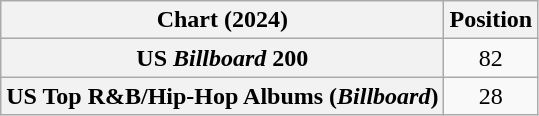<table class="wikitable sortable plainrowheaders" style="text-align:center">
<tr>
<th scope="col">Chart (2024)</th>
<th scope="col">Position</th>
</tr>
<tr>
<th scope="row">US <em>Billboard</em> 200</th>
<td>82</td>
</tr>
<tr>
<th scope="row">US Top R&B/Hip-Hop Albums (<em>Billboard</em>)</th>
<td>28</td>
</tr>
</table>
